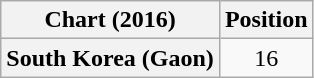<table class="wikitable plainrowheaders" style="text-align:center">
<tr>
<th scope="col">Chart (2016)</th>
<th scope="col">Position</th>
</tr>
<tr>
<th scope="row">South Korea (Gaon)</th>
<td>16</td>
</tr>
</table>
